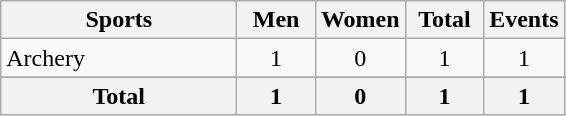<table class="wikitable sortable" style="text-align:center;">
<tr>
<th width=150>Sports</th>
<th width=45>Men</th>
<th width=45>Women</th>
<th width=45>Total</th>
<th width=45>Events</th>
</tr>
<tr>
<td align=left>Archery</td>
<td>1</td>
<td>0</td>
<td>1</td>
<td>1</td>
</tr>
<tr>
</tr>
<tr class="sortbottom">
<th>Total</th>
<th>1</th>
<th>0</th>
<th>1</th>
<th>1</th>
</tr>
</table>
